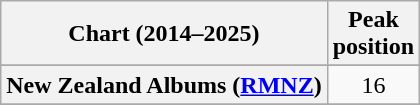<table class="wikitable sortable plainrowheaders" style="text-align:center">
<tr>
<th scope="col">Chart (2014–2025)</th>
<th scope="col">Peak<br>position</th>
</tr>
<tr>
</tr>
<tr>
<th scope="row">New Zealand Albums (<a href='#'>RMNZ</a>)</th>
<td>16</td>
</tr>
<tr>
</tr>
</table>
